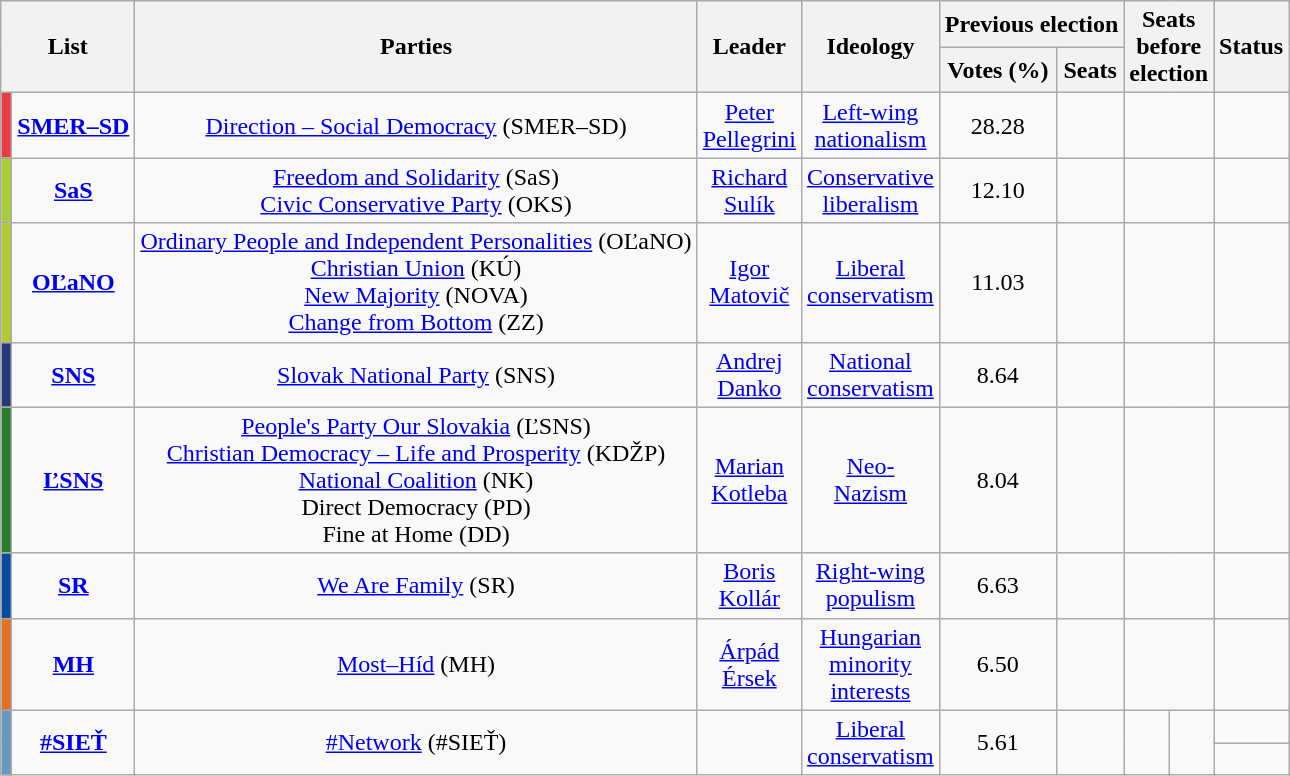<table class="wikitable" style="text-align:center">
<tr>
<th colspan="2" rowspan="2">List</th>
<th rowspan="2">Parties</th>
<th rowspan="2">Leader</th>
<th rowspan="2">Ideology</th>
<th colspan="2">Previous election</th>
<th colspan="2" rowspan="2">Seats<br>before<br>election</th>
<th rowspan="2">Status</th>
</tr>
<tr>
<th>Votes (%)</th>
<th>Seats</th>
</tr>
<tr>
<td style="background:#ee3a43"></td>
<td><strong><a href='#'>SMER–SD</a></strong></td>
<td><a href='#'>Direction – Social Democracy</a> (SMER–SD)</td>
<td><a href='#'>Peter<br>Pellegrini</a></td>
<td><a href='#'>Left-wing<br>nationalism</a></td>
<td>28.28</td>
<td></td>
<td colspan="2"></td>
<td></td>
</tr>
<tr>
<td style="background:#a7cf35"></td>
<td><strong><a href='#'>SaS</a></strong></td>
<td><a href='#'>Freedom and Solidarity</a> (SaS)<br><a href='#'>Civic Conservative Party</a> (OKS)</td>
<td><a href='#'>Richard<br>Sulík</a></td>
<td><a href='#'>Conservative<br>liberalism</a></td>
<td>12.10</td>
<td></td>
<td colspan="2"></td>
<td></td>
</tr>
<tr>
<td style="background:#b2c933"></td>
<td><a href='#'><strong>OĽaNO</strong></a></td>
<td><a href='#'>Ordinary People and Independent Personalities</a> (OĽaNO)<br><a href='#'>Christian Union</a> (KÚ)<br><a href='#'>New Majority</a> (NOVA)<br><a href='#'>Change from Bottom</a> (ZZ)</td>
<td><a href='#'>Igor<br>Matovič</a></td>
<td><a href='#'>Liberal<br>conservatism</a></td>
<td>11.03</td>
<td></td>
<td colspan="2"></td>
<td></td>
</tr>
<tr>
<td style="background:#263777"></td>
<td><strong><a href='#'>SNS</a></strong></td>
<td><a href='#'>Slovak National Party</a> (SNS)</td>
<td><a href='#'>Andrej<br>Danko</a></td>
<td><a href='#'>National<br>conservatism</a></td>
<td>8.64</td>
<td></td>
<td colspan="2"></td>
<td></td>
</tr>
<tr>
<td style="background:#277d2a"></td>
<td><a href='#'><strong>ĽSNS</strong></a></td>
<td><a href='#'>People's Party Our Slovakia</a> (ĽSNS)<br><a href='#'>Christian Democracy – Life and Prosperity</a> (KDŽP)<br><a href='#'>National Coalition</a> (NK)<br>Direct Democracy (PD)<br>Fine at Home (DD)</td>
<td><a href='#'>Marian<br>Kotleba</a></td>
<td><a href='#'>Neo-<br>Nazism</a></td>
<td>8.04</td>
<td></td>
<td colspan="2"></td>
<td></td>
</tr>
<tr>
<td style="background:#034b9f"></td>
<td><strong><a href='#'>SR</a></strong></td>
<td><a href='#'>We Are Family</a> (SR)</td>
<td><a href='#'>Boris<br>Kollár</a></td>
<td><a href='#'>Right-wing<br>populism</a></td>
<td>6.63</td>
<td></td>
<td colspan="2"></td>
<td></td>
</tr>
<tr>
<td style="background:#e66f1f"></td>
<td><strong><a href='#'>MH</a></strong></td>
<td><a href='#'>Most–Híd</a> (MH)</td>
<td><a href='#'>Árpád<br>Érsek</a></td>
<td><a href='#'>Hungarian<br>minority<br>interests</a></td>
<td>6.50</td>
<td></td>
<td colspan="2"></td>
<td></td>
</tr>
<tr>
<td rowspan="2" style="background:#6599c3"></td>
<td rowspan="2"><strong><a href='#'>#SIEŤ</a></strong></td>
<td rowspan="2"><a href='#'>#Network</a> (#SIEŤ)</td>
<td rowspan="2"></td>
<td rowspan="2"><a href='#'>Liberal<br>conservatism</a></td>
<td rowspan="2">5.61</td>
<td rowspan="2"></td>
<td rowspan="2"></td>
<td rowspan="2"></td>
<td></td>
</tr>
<tr>
<td></td>
</tr>
</table>
